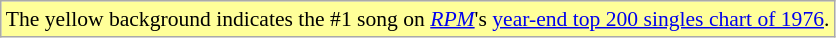<table class="wikitable" style="font-size:90%;">
<tr>
<td style="background-color:#FFFF99">The yellow background indicates the #1 song on <a href='#'><em>RPM</em></a>'s <a href='#'>year-end top 200 singles chart of 1976</a>. </td>
</tr>
</table>
